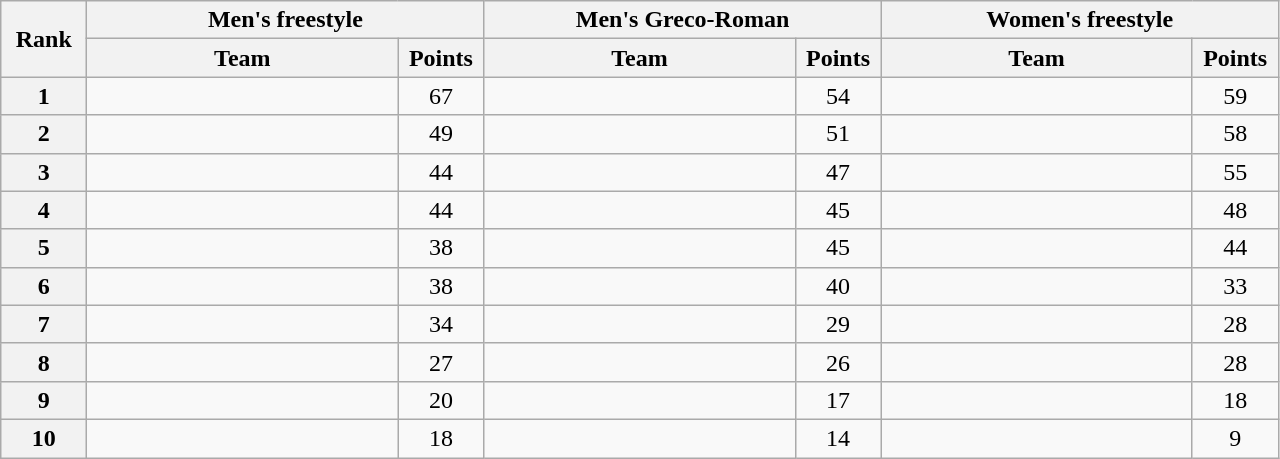<table class="wikitable" style="text-align:center;">
<tr>
<th width=50 rowspan="2">Rank</th>
<th colspan="2">Men's freestyle</th>
<th colspan="2">Men's Greco-Roman</th>
<th colspan="2">Women's freestyle</th>
</tr>
<tr>
<th width=200>Team</th>
<th width=50>Points</th>
<th width=200>Team</th>
<th width=50>Points</th>
<th width=200>Team</th>
<th width=50>Points</th>
</tr>
<tr>
<th>1</th>
<td align=left></td>
<td>67</td>
<td align=left></td>
<td>54</td>
<td align=left></td>
<td>59</td>
</tr>
<tr>
<th>2</th>
<td align=left></td>
<td>49</td>
<td align=left></td>
<td>51</td>
<td align=left></td>
<td>58</td>
</tr>
<tr>
<th>3</th>
<td align=left></td>
<td>44</td>
<td align=left></td>
<td>47</td>
<td align=left></td>
<td>55</td>
</tr>
<tr>
<th>4</th>
<td align=left></td>
<td>44</td>
<td align=left></td>
<td>45</td>
<td align=left></td>
<td>48</td>
</tr>
<tr>
<th>5</th>
<td align=left></td>
<td>38</td>
<td align=left></td>
<td>45</td>
<td align=left></td>
<td>44</td>
</tr>
<tr>
<th>6</th>
<td align=left></td>
<td>38</td>
<td align=left></td>
<td>40</td>
<td align=left></td>
<td>33</td>
</tr>
<tr>
<th>7</th>
<td align=left></td>
<td>34</td>
<td align=left></td>
<td>29</td>
<td align=left></td>
<td>28</td>
</tr>
<tr>
<th>8</th>
<td align=left></td>
<td>27</td>
<td align=left></td>
<td>26</td>
<td align=left></td>
<td>28</td>
</tr>
<tr>
<th>9</th>
<td align=left></td>
<td>20</td>
<td align=left></td>
<td>17</td>
<td align=left></td>
<td>18</td>
</tr>
<tr>
<th>10</th>
<td align=left></td>
<td>18</td>
<td align=left></td>
<td>14</td>
<td align=left></td>
<td>9</td>
</tr>
</table>
